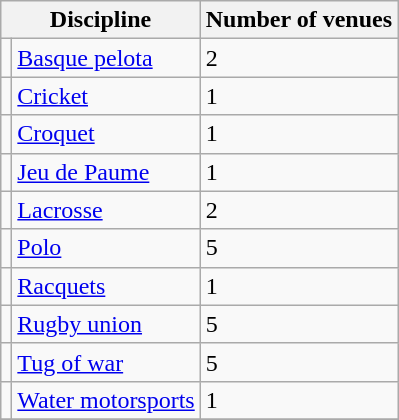<table class="wikitable">
<tr>
<th colspan=2>Discipline</th>
<th>Number of venues</th>
</tr>
<tr>
<td></td>
<td><a href='#'>Basque pelota</a></td>
<td>2</td>
</tr>
<tr>
<td></td>
<td><a href='#'>Cricket</a></td>
<td>1</td>
</tr>
<tr>
<td></td>
<td><a href='#'>Croquet</a></td>
<td>1</td>
</tr>
<tr>
<td></td>
<td><a href='#'>Jeu de Paume</a></td>
<td>1</td>
</tr>
<tr>
<td></td>
<td><a href='#'>Lacrosse</a></td>
<td>2</td>
</tr>
<tr>
<td></td>
<td><a href='#'>Polo</a></td>
<td>5</td>
</tr>
<tr>
<td></td>
<td><a href='#'>Racquets</a></td>
<td>1</td>
</tr>
<tr>
<td></td>
<td><a href='#'>Rugby union</a></td>
<td>5</td>
</tr>
<tr>
<td></td>
<td><a href='#'>Tug of war</a></td>
<td>5</td>
</tr>
<tr>
<td></td>
<td><a href='#'>Water motorsports</a></td>
<td>1</td>
</tr>
<tr>
</tr>
</table>
